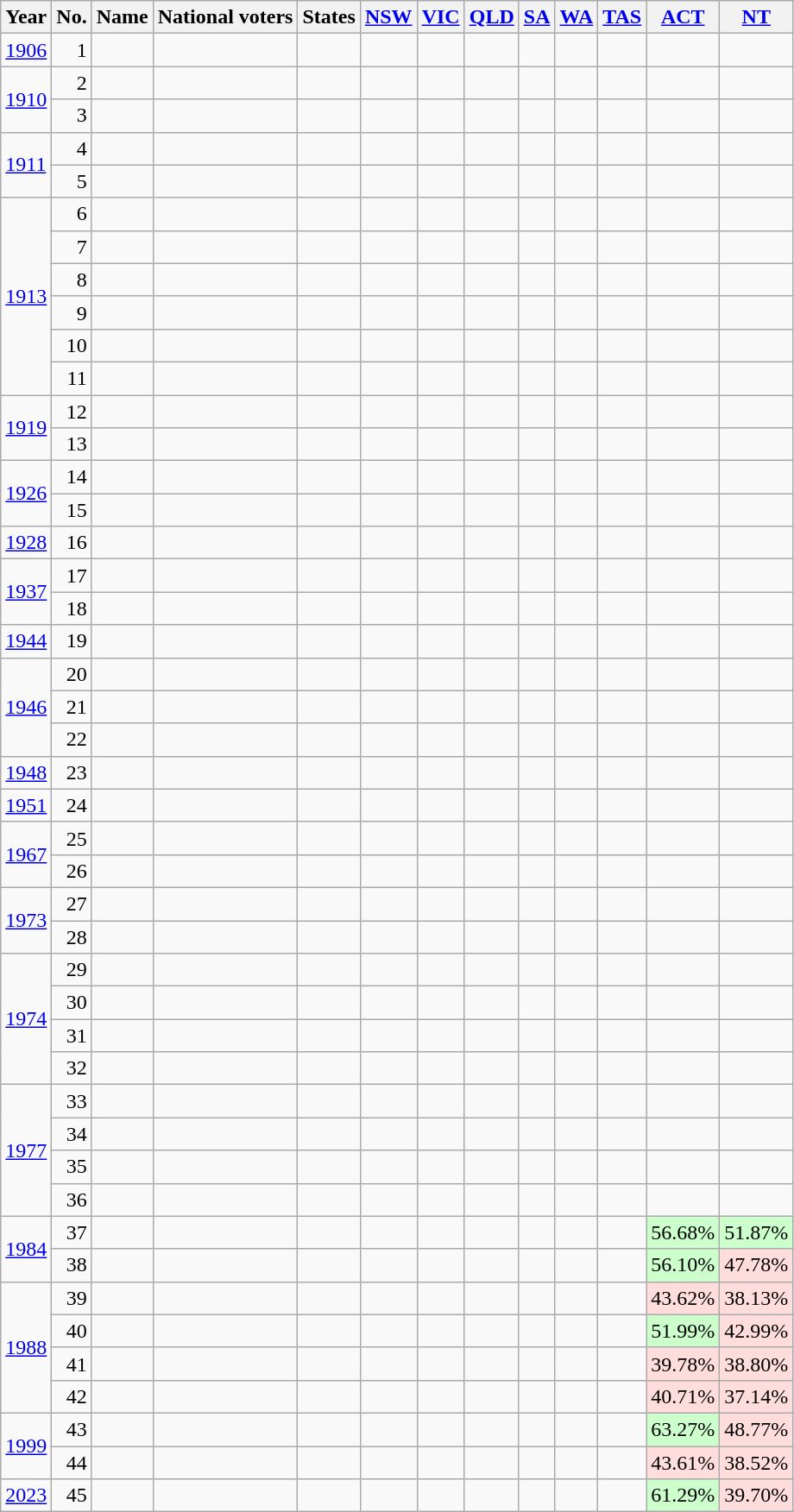<table class="wikitable sortable">
<tr>
<th align="left">Year</th>
<th align="right">No.</th>
<th align="left">Name</th>
<th>National voters</th>
<th>States</th>
<th algin="center"><a href='#'>NSW</a></th>
<th align="center"><a href='#'>VIC</a></th>
<th align="center"><a href='#'>QLD</a></th>
<th align="center"><a href='#'>SA</a></th>
<th align="center"><a href='#'>WA</a></th>
<th align="center"><a href='#'>TAS</a></th>
<th align="center"><a href='#'>ACT</a></th>
<th align="center"><a href='#'>NT</a></th>
</tr>
<tr>
<td><a href='#'>1906</a></td>
<td align="right">1</td>
<td></td>
<td></td>
<td></td>
<td></td>
<td></td>
<td></td>
<td></td>
<td></td>
<td></td>
<td></td>
<td></td>
</tr>
<tr>
<td rowspan="2"><a href='#'>1910</a></td>
<td align="right">2</td>
<td></td>
<td></td>
<td></td>
<td></td>
<td></td>
<td></td>
<td></td>
<td></td>
<td></td>
<td></td>
<td></td>
</tr>
<tr>
<td align="right">3</td>
<td></td>
<td></td>
<td></td>
<td></td>
<td></td>
<td></td>
<td></td>
<td></td>
<td></td>
<td></td>
<td></td>
</tr>
<tr>
<td rowspan="2"><a href='#'>1911</a></td>
<td align="right">4</td>
<td></td>
<td></td>
<td></td>
<td></td>
<td></td>
<td></td>
<td></td>
<td></td>
<td></td>
<td></td>
<td></td>
</tr>
<tr>
<td align="right">5</td>
<td></td>
<td></td>
<td></td>
<td></td>
<td></td>
<td></td>
<td></td>
<td></td>
<td></td>
<td></td>
<td></td>
</tr>
<tr>
<td rowspan="6"><a href='#'>1913</a></td>
<td align="right">6</td>
<td></td>
<td></td>
<td></td>
<td></td>
<td></td>
<td></td>
<td></td>
<td></td>
<td></td>
<td></td>
<td></td>
</tr>
<tr>
<td align="right">7</td>
<td></td>
<td></td>
<td></td>
<td></td>
<td></td>
<td></td>
<td></td>
<td></td>
<td></td>
<td></td>
<td></td>
</tr>
<tr>
<td align="right">8</td>
<td></td>
<td></td>
<td></td>
<td></td>
<td></td>
<td></td>
<td></td>
<td></td>
<td></td>
<td></td>
<td></td>
</tr>
<tr>
<td align="right">9</td>
<td></td>
<td></td>
<td></td>
<td></td>
<td></td>
<td></td>
<td></td>
<td></td>
<td></td>
<td></td>
<td></td>
</tr>
<tr>
<td align="right">10</td>
<td></td>
<td></td>
<td></td>
<td></td>
<td></td>
<td></td>
<td></td>
<td></td>
<td></td>
<td></td>
<td></td>
</tr>
<tr>
<td align="right">11</td>
<td></td>
<td></td>
<td></td>
<td></td>
<td></td>
<td></td>
<td></td>
<td></td>
<td></td>
<td></td>
<td></td>
</tr>
<tr>
<td rowspan="2"><a href='#'>1919</a></td>
<td align="right">12</td>
<td></td>
<td></td>
<td></td>
<td></td>
<td></td>
<td></td>
<td></td>
<td></td>
<td></td>
<td></td>
<td></td>
</tr>
<tr>
<td align="right">13</td>
<td></td>
<td></td>
<td></td>
<td></td>
<td></td>
<td></td>
<td></td>
<td></td>
<td></td>
<td></td>
<td></td>
</tr>
<tr>
<td rowspan="2"><a href='#'>1926</a></td>
<td align="right">14</td>
<td></td>
<td></td>
<td></td>
<td></td>
<td></td>
<td></td>
<td></td>
<td></td>
<td></td>
<td></td>
<td></td>
</tr>
<tr>
<td align="right">15</td>
<td></td>
<td></td>
<td></td>
<td></td>
<td></td>
<td></td>
<td></td>
<td></td>
<td></td>
<td></td>
<td></td>
</tr>
<tr>
<td><a href='#'>1928</a></td>
<td align="right">16</td>
<td></td>
<td></td>
<td></td>
<td></td>
<td></td>
<td></td>
<td></td>
<td></td>
<td></td>
<td></td>
<td></td>
</tr>
<tr>
<td rowspan="2"><a href='#'>1937</a></td>
<td align="right">17</td>
<td></td>
<td></td>
<td></td>
<td></td>
<td></td>
<td></td>
<td></td>
<td></td>
<td></td>
<td></td>
<td></td>
</tr>
<tr>
<td align="right">18</td>
<td></td>
<td></td>
<td></td>
<td></td>
<td></td>
<td></td>
<td></td>
<td></td>
<td></td>
<td></td>
<td></td>
</tr>
<tr>
<td><a href='#'>1944</a></td>
<td align="right">19</td>
<td></td>
<td></td>
<td></td>
<td></td>
<td></td>
<td></td>
<td></td>
<td></td>
<td></td>
<td></td>
<td></td>
</tr>
<tr>
<td rowspan="3"><a href='#'>1946</a></td>
<td align="right">20</td>
<td></td>
<td></td>
<td></td>
<td></td>
<td></td>
<td></td>
<td></td>
<td></td>
<td></td>
<td></td>
<td></td>
</tr>
<tr>
<td align="right">21</td>
<td></td>
<td></td>
<td></td>
<td></td>
<td></td>
<td></td>
<td></td>
<td></td>
<td></td>
<td></td>
<td></td>
</tr>
<tr>
<td align="right">22</td>
<td></td>
<td></td>
<td></td>
<td></td>
<td></td>
<td></td>
<td></td>
<td></td>
<td></td>
<td></td>
<td></td>
</tr>
<tr>
<td><a href='#'>1948</a></td>
<td align="right">23</td>
<td></td>
<td></td>
<td></td>
<td></td>
<td></td>
<td></td>
<td></td>
<td></td>
<td></td>
<td></td>
<td></td>
</tr>
<tr>
<td><a href='#'>1951</a></td>
<td align="right">24</td>
<td></td>
<td></td>
<td></td>
<td></td>
<td></td>
<td></td>
<td></td>
<td></td>
<td></td>
<td></td>
<td></td>
</tr>
<tr>
<td rowspan="2"><a href='#'>1967</a></td>
<td align="right">25</td>
<td></td>
<td></td>
<td></td>
<td></td>
<td></td>
<td></td>
<td></td>
<td></td>
<td></td>
<td></td>
<td></td>
</tr>
<tr>
<td align="right">26</td>
<td></td>
<td></td>
<td></td>
<td></td>
<td></td>
<td></td>
<td></td>
<td></td>
<td></td>
<td></td>
<td></td>
</tr>
<tr>
<td rowspan="2"><a href='#'>1973</a></td>
<td align="right">27</td>
<td></td>
<td></td>
<td></td>
<td></td>
<td></td>
<td></td>
<td></td>
<td></td>
<td></td>
<td></td>
<td></td>
</tr>
<tr>
<td align="right">28</td>
<td></td>
<td></td>
<td></td>
<td></td>
<td></td>
<td></td>
<td></td>
<td></td>
<td></td>
<td></td>
<td></td>
</tr>
<tr>
<td rowspan="4"><a href='#'>1974</a></td>
<td align="right">29</td>
<td></td>
<td></td>
<td></td>
<td></td>
<td></td>
<td></td>
<td></td>
<td></td>
<td></td>
<td></td>
<td></td>
</tr>
<tr>
<td align="right">30</td>
<td></td>
<td></td>
<td></td>
<td></td>
<td></td>
<td></td>
<td></td>
<td></td>
<td></td>
<td></td>
<td></td>
</tr>
<tr>
<td align="right">31</td>
<td></td>
<td></td>
<td></td>
<td></td>
<td></td>
<td></td>
<td></td>
<td></td>
<td></td>
<td></td>
<td></td>
</tr>
<tr>
<td align="right">32</td>
<td></td>
<td></td>
<td></td>
<td></td>
<td></td>
<td></td>
<td></td>
<td></td>
<td></td>
<td></td>
<td></td>
</tr>
<tr>
<td rowspan="4"><a href='#'>1977</a></td>
<td align="right">33</td>
<td></td>
<td></td>
<td></td>
<td></td>
<td></td>
<td></td>
<td></td>
<td></td>
<td></td>
<td></td>
<td></td>
</tr>
<tr>
<td align="right">34</td>
<td></td>
<td></td>
<td></td>
<td></td>
<td></td>
<td></td>
<td></td>
<td></td>
<td></td>
<td></td>
<td></td>
</tr>
<tr>
<td align="right">35</td>
<td></td>
<td></td>
<td></td>
<td></td>
<td></td>
<td></td>
<td></td>
<td></td>
<td></td>
<td></td>
<td></td>
</tr>
<tr>
<td align="right">36</td>
<td></td>
<td></td>
<td></td>
<td></td>
<td></td>
<td></td>
<td></td>
<td></td>
<td></td>
<td></td>
<td></td>
</tr>
<tr>
<td rowspan="2"><a href='#'>1984</a></td>
<td align="right">37</td>
<td></td>
<td></td>
<td></td>
<td></td>
<td></td>
<td></td>
<td></td>
<td></td>
<td></td>
<td style="background: #CFC; vertical-align: middle; text-align: center">56.68%</td>
<td style="background: #CFC; vertical-align: middle; text-align: center">51.87%</td>
</tr>
<tr>
<td align="right">38</td>
<td></td>
<td></td>
<td></td>
<td></td>
<td></td>
<td></td>
<td></td>
<td></td>
<td></td>
<td style="background: #CFC; vertical-align: middle; text-align: center">56.10%</td>
<td style="background: #FDD; vertical-align: middle; text-align: center">47.78%</td>
</tr>
<tr>
<td rowspan="4"><a href='#'>1988</a></td>
<td align="right">39</td>
<td></td>
<td></td>
<td></td>
<td></td>
<td></td>
<td></td>
<td></td>
<td></td>
<td></td>
<td style="background: #FDD; vertical-align: middle; text-align: center">43.62%</td>
<td style="background: #FDD; vertical-align: middle; text-align: center">38.13%</td>
</tr>
<tr>
<td align="right">40</td>
<td></td>
<td></td>
<td></td>
<td></td>
<td></td>
<td></td>
<td></td>
<td></td>
<td></td>
<td style="background: #CFC; vertical-align: middle; text-align: center">51.99%</td>
<td style="background: #FDD; vertical-align: middle; text-align: center">42.99%</td>
</tr>
<tr>
<td align="right">41</td>
<td></td>
<td></td>
<td></td>
<td></td>
<td></td>
<td></td>
<td></td>
<td></td>
<td></td>
<td style="background: #FDD; vertical-align: middle; text-align: center">39.78%</td>
<td style="background: #FDD; vertical-align: middle; text-align: center">38.80%</td>
</tr>
<tr>
<td align="right">42</td>
<td></td>
<td></td>
<td></td>
<td></td>
<td></td>
<td></td>
<td></td>
<td></td>
<td></td>
<td style="background: #FDD; vertical-align: middle; text-align: center">40.71%</td>
<td style="background: #FDD; vertical-align: middle; text-align: center">37.14%</td>
</tr>
<tr>
<td rowspan="2"><a href='#'>1999</a></td>
<td align="right">43</td>
<td></td>
<td></td>
<td></td>
<td></td>
<td></td>
<td></td>
<td></td>
<td></td>
<td></td>
<td style="background: #CFC; vertical-align: middle; text-align: center">63.27%</td>
<td style="background: #FDD; vertical-align: middle; text-align: center">48.77%</td>
</tr>
<tr>
<td align="right">44</td>
<td></td>
<td></td>
<td></td>
<td></td>
<td></td>
<td></td>
<td></td>
<td></td>
<td></td>
<td style="background: #FDD; vertical-align: middle; text-align: center">43.61%</td>
<td style="background: #FDD; vertical-align: middle; text-align: center">38.52%</td>
</tr>
<tr>
<td><a href='#'>2023</a></td>
<td align="right">45</td>
<td></td>
<td></td>
<td></td>
<td></td>
<td></td>
<td></td>
<td></td>
<td></td>
<td></td>
<td style="background: #CFC; vertical-align: middle; text-align: center">61.29%</td>
<td style="background: #FDD; vertical-align: middle; text-align: center">39.70%</td>
</tr>
</table>
